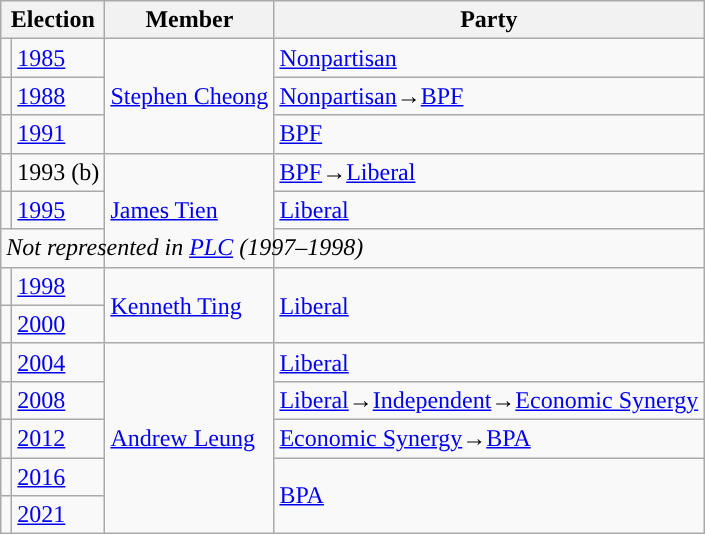<table class="wikitable">
<tr>
<th colspan="2">Election</th>
<th>Member</th>
<th>Party</th>
</tr>
<tr>
<td style="background-color: "></td>
<td><a href='#'>1985</a></td>
<td rowspan="3"><a href='#'>Stephen Cheong</a></td>
<td><a href='#'>Nonpartisan</a></td>
</tr>
<tr>
<td style="background-color: "></td>
<td><a href='#'>1988</a></td>
<td><a href='#'>Nonpartisan</a>→<a href='#'>BPF</a></td>
</tr>
<tr>
<td style="background-color: "></td>
<td><a href='#'>1991</a></td>
<td><a href='#'>BPF</a></td>
</tr>
<tr>
<td style="background-color: "></td>
<td>1993 (b)</td>
<td rowspan="3"><a href='#'>James Tien</a></td>
<td><a href='#'>BPF</a>→<a href='#'>Liberal</a></td>
</tr>
<tr>
<td style="background-color: "></td>
<td><a href='#'>1995</a></td>
<td><a href='#'>Liberal</a></td>
</tr>
<tr>
<td colspan="4"><em>Not represented in <a href='#'>PLC</a> (1997–1998)</em></td>
</tr>
<tr>
<td style="background-color: "></td>
<td><a href='#'>1998</a></td>
<td rowspan="2"><a href='#'>Kenneth Ting</a></td>
<td rowspan="2"><a href='#'>Liberal</a></td>
</tr>
<tr>
<td style="background-color: "></td>
<td><a href='#'>2000</a></td>
</tr>
<tr>
<td style="background-color: "></td>
<td><a href='#'>2004</a></td>
<td rowspan="8"><a href='#'>Andrew Leung</a></td>
<td rowspan="1"><a href='#'>Liberal</a></td>
</tr>
<tr>
<td style="background-color: "></td>
<td><a href='#'>2008</a></td>
<td><a href='#'>Liberal</a>→<a href='#'>Independent</a>→<a href='#'>Economic Synergy</a></td>
</tr>
<tr>
<td style="background-color: "></td>
<td><a href='#'>2012</a></td>
<td><a href='#'>Economic Synergy</a>→<a href='#'>BPA</a></td>
</tr>
<tr>
<td style="background-color: "></td>
<td><a href='#'>2016</a></td>
<td rowspan="2"><a href='#'>BPA</a></td>
</tr>
<tr>
<td style="background-color: "></td>
<td><a href='#'>2021</a></td>
</tr>
</table>
